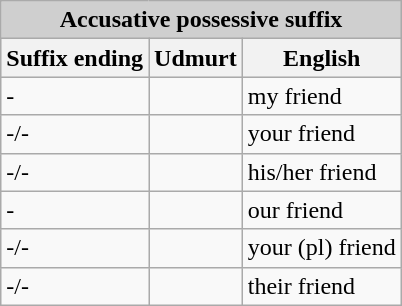<table class="wikitable">
<tr>
<th colspan="3" style="background:#cfcfcf;">Accusative possessive suffix</th>
</tr>
<tr style="background:#dfdfdf;" |>
<th>Suffix ending</th>
<th>Udmurt</th>
<th>English</th>
</tr>
<tr>
<td>-</td>
<td></td>
<td>my friend</td>
</tr>
<tr>
<td>-/-</td>
<td></td>
<td>your friend</td>
</tr>
<tr>
<td>-/-</td>
<td></td>
<td>his/her friend</td>
</tr>
<tr>
<td>-</td>
<td></td>
<td>our friend</td>
</tr>
<tr>
<td>-/-</td>
<td></td>
<td>your (pl) friend</td>
</tr>
<tr>
<td>-/-</td>
<td></td>
<td>their friend</td>
</tr>
</table>
